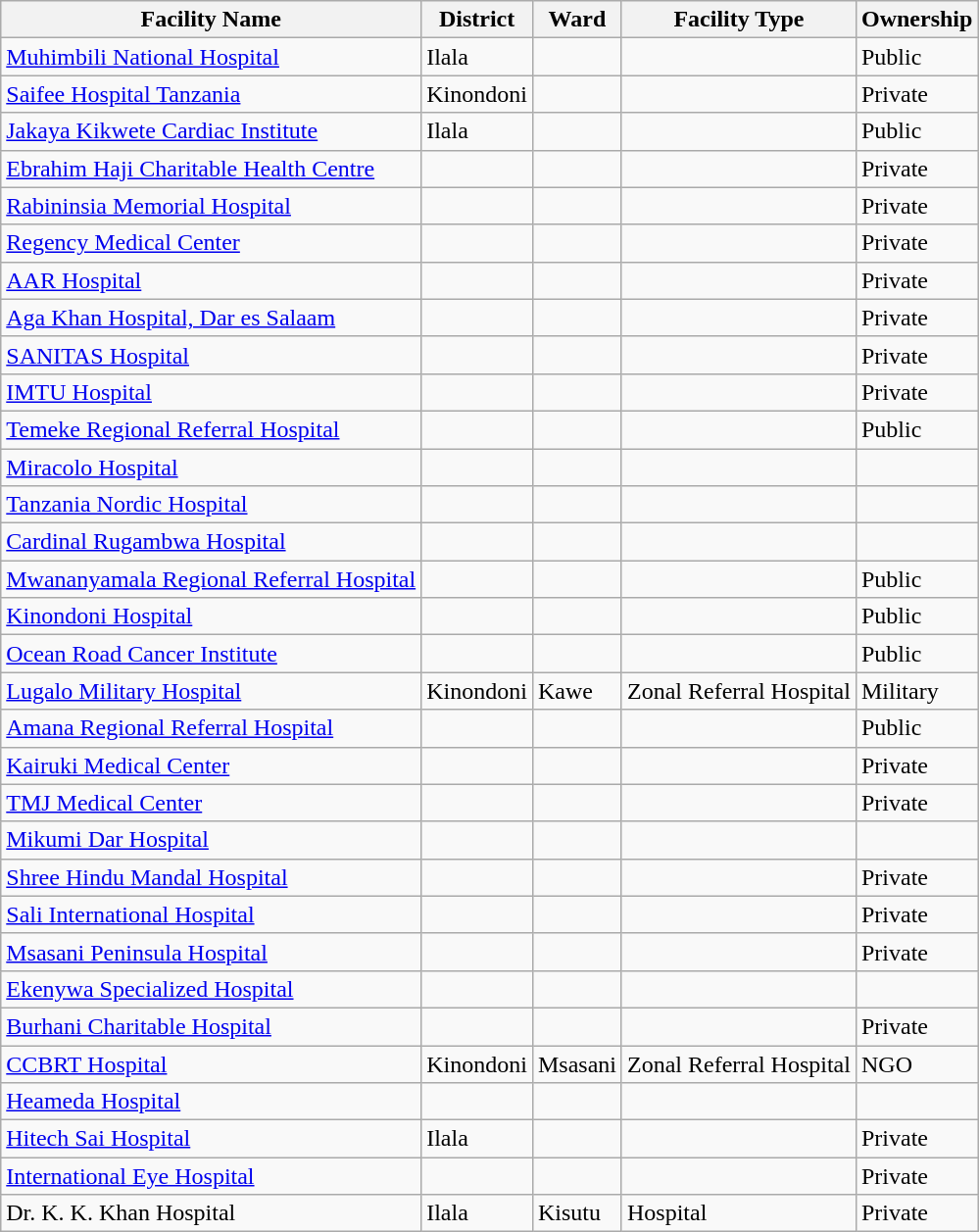<table class="wikitable sortable">
<tr>
<th>Facility Name</th>
<th>District</th>
<th>Ward</th>
<th>Facility Type</th>
<th>Ownership</th>
</tr>
<tr>
<td><a href='#'>Muhimbili National Hospital</a></td>
<td>Ilala</td>
<td></td>
<td></td>
<td>Public</td>
</tr>
<tr>
<td><a href='#'>Saifee Hospital Tanzania</a></td>
<td>Kinondoni</td>
<td></td>
<td></td>
<td>Private</td>
</tr>
<tr>
<td><a href='#'>Jakaya Kikwete Cardiac Institute</a></td>
<td>Ilala</td>
<td></td>
<td></td>
<td>Public</td>
</tr>
<tr>
<td><a href='#'>Ebrahim Haji Charitable Health Centre</a></td>
<td></td>
<td></td>
<td></td>
<td>Private</td>
</tr>
<tr>
<td><a href='#'>Rabininsia Memorial Hospital</a></td>
<td></td>
<td></td>
<td></td>
<td>Private</td>
</tr>
<tr>
<td><a href='#'>Regency Medical Center</a></td>
<td></td>
<td></td>
<td></td>
<td>Private</td>
</tr>
<tr>
<td><a href='#'>AAR Hospital</a></td>
<td></td>
<td></td>
<td></td>
<td>Private</td>
</tr>
<tr>
<td><a href='#'>Aga Khan Hospital, Dar es Salaam</a></td>
<td></td>
<td></td>
<td></td>
<td>Private</td>
</tr>
<tr>
<td><a href='#'>SANITAS Hospital</a></td>
<td></td>
<td></td>
<td></td>
<td>Private</td>
</tr>
<tr>
<td><a href='#'>IMTU Hospital</a></td>
<td></td>
<td></td>
<td></td>
<td>Private</td>
</tr>
<tr>
<td><a href='#'>Temeke Regional Referral Hospital</a></td>
<td></td>
<td></td>
<td></td>
<td>Public</td>
</tr>
<tr>
<td><a href='#'>Miracolo Hospital</a></td>
<td></td>
<td></td>
<td></td>
<td></td>
</tr>
<tr>
<td><a href='#'>Tanzania Nordic Hospital</a></td>
<td></td>
<td></td>
<td></td>
<td></td>
</tr>
<tr>
<td><a href='#'>Cardinal Rugambwa Hospital</a></td>
<td></td>
<td></td>
<td></td>
<td></td>
</tr>
<tr>
<td><a href='#'>Mwananyamala Regional Referral Hospital</a></td>
<td></td>
<td></td>
<td></td>
<td>Public</td>
</tr>
<tr>
<td><a href='#'>Kinondoni Hospital</a></td>
<td></td>
<td></td>
<td></td>
<td>Public</td>
</tr>
<tr>
<td><a href='#'>Ocean Road Cancer Institute</a></td>
<td></td>
<td></td>
<td></td>
<td>Public</td>
</tr>
<tr>
<td><a href='#'>Lugalo Military Hospital</a></td>
<td>Kinondoni</td>
<td>Kawe</td>
<td>Zonal Referral Hospital</td>
<td>Military</td>
</tr>
<tr>
<td><a href='#'>Amana Regional Referral Hospital</a></td>
<td></td>
<td></td>
<td></td>
<td>Public</td>
</tr>
<tr>
<td><a href='#'>Kairuki Medical Center</a></td>
<td></td>
<td></td>
<td></td>
<td>Private</td>
</tr>
<tr>
<td><a href='#'>TMJ Medical Center</a></td>
<td></td>
<td></td>
<td></td>
<td>Private</td>
</tr>
<tr>
<td><a href='#'>Mikumi Dar Hospital</a></td>
<td></td>
<td></td>
<td></td>
<td></td>
</tr>
<tr>
<td><a href='#'>Shree Hindu Mandal Hospital</a></td>
<td></td>
<td></td>
<td></td>
<td>Private</td>
</tr>
<tr>
<td><a href='#'>Sali International Hospital</a></td>
<td></td>
<td></td>
<td></td>
<td>Private</td>
</tr>
<tr>
<td><a href='#'>Msasani Peninsula Hospital</a></td>
<td></td>
<td></td>
<td></td>
<td>Private</td>
</tr>
<tr>
<td><a href='#'>Ekenywa Specialized Hospital</a></td>
<td></td>
<td></td>
<td></td>
<td></td>
</tr>
<tr>
<td><a href='#'>Burhani Charitable Hospital</a></td>
<td></td>
<td></td>
<td></td>
<td>Private</td>
</tr>
<tr>
<td><a href='#'>CCBRT Hospital</a></td>
<td>Kinondoni</td>
<td>Msasani</td>
<td>Zonal Referral Hospital</td>
<td>NGO</td>
</tr>
<tr>
<td><a href='#'>Heameda Hospital</a></td>
<td></td>
<td></td>
<td></td>
<td></td>
</tr>
<tr>
<td><a href='#'>Hitech Sai Hospital</a></td>
<td>Ilala</td>
<td></td>
<td></td>
<td>Private</td>
</tr>
<tr>
<td><a href='#'>International Eye Hospital</a></td>
<td></td>
<td></td>
<td></td>
<td>Private</td>
</tr>
<tr>
<td>Dr. K. K. Khan Hospital</td>
<td>Ilala</td>
<td>Kisutu</td>
<td>Hospital</td>
<td>Private</td>
</tr>
</table>
